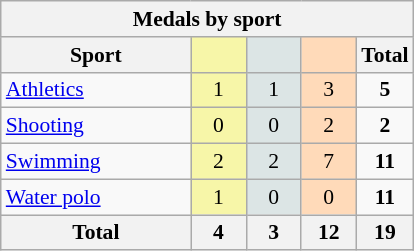<table class="wikitable" style="font-size:90%; text-align:center;">
<tr>
<th colspan=5>Medals by sport</th>
</tr>
<tr>
<th width=120>Sport</th>
<th scope="col" width=30 style="background:#F7F6A8;"></th>
<th scope="col" width=30 style="background:#DCE5E5;"></th>
<th scope="col" width=30 style="background:#FFDAB9;"></th>
<th width=30>Total</th>
</tr>
<tr>
<td align=left><a href='#'>Athletics</a></td>
<td style="background:#F7F6A8;">1</td>
<td style="background:#DCE5E5;">1</td>
<td style="background:#FFDAB9;">3</td>
<td><strong>5</strong></td>
</tr>
<tr>
<td align=left><a href='#'>Shooting</a></td>
<td style="background:#F7F6A8;">0</td>
<td style="background:#DCE5E5;">0</td>
<td style="background:#FFDAB9;">2</td>
<td><strong>2</strong></td>
</tr>
<tr>
<td align=left><a href='#'>Swimming</a></td>
<td style="background:#F7F6A8;">2</td>
<td style="background:#DCE5E5;">2</td>
<td style="background:#FFDAB9;">7</td>
<td><strong>11</strong></td>
</tr>
<tr>
<td align=left><a href='#'>Water polo</a></td>
<td style="background:#F7F6A8;">1</td>
<td style="background:#DCE5E5;">0</td>
<td style="background:#FFDAB9;">0</td>
<td><strong>11</strong></td>
</tr>
<tr class="sortbottom">
<th>Total</th>
<th>4</th>
<th>3</th>
<th>12</th>
<th>19</th>
</tr>
</table>
